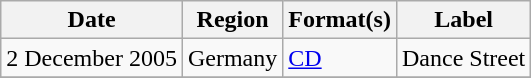<table class="wikitable">
<tr>
<th align="center">Date</th>
<th align="center">Region</th>
<th align="center">Format(s)</th>
<th align="center">Label</th>
</tr>
<tr>
<td align="left">2 December 2005</td>
<td align="left">Germany</td>
<td align="left"><a href='#'>CD</a></td>
<td align="left">Dance Street</td>
</tr>
<tr>
</tr>
</table>
